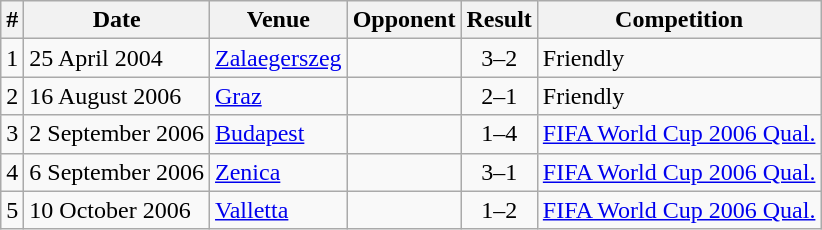<table class="wikitable">
<tr>
<th>#</th>
<th>Date</th>
<th>Venue</th>
<th>Opponent</th>
<th>Result</th>
<th>Competition</th>
</tr>
<tr>
<td>1</td>
<td>25 April 2004</td>
<td><a href='#'>Zalaegerszeg</a></td>
<td></td>
<td align="center">3–2</td>
<td>Friendly</td>
</tr>
<tr>
<td>2</td>
<td>16 August 2006</td>
<td><a href='#'>Graz</a></td>
<td></td>
<td align="center">2–1</td>
<td>Friendly</td>
</tr>
<tr>
<td>3</td>
<td>2 September 2006</td>
<td><a href='#'>Budapest</a></td>
<td></td>
<td align="center">1–4</td>
<td><a href='#'>FIFA World Cup 2006 Qual.</a></td>
</tr>
<tr>
<td>4</td>
<td>6 September 2006</td>
<td><a href='#'>Zenica</a></td>
<td></td>
<td align="center">3–1</td>
<td><a href='#'>FIFA World Cup 2006 Qual.</a></td>
</tr>
<tr>
<td>5</td>
<td>10 October 2006</td>
<td><a href='#'>Valletta</a></td>
<td></td>
<td align="center">1–2</td>
<td><a href='#'>FIFA World Cup 2006 Qual.</a></td>
</tr>
</table>
